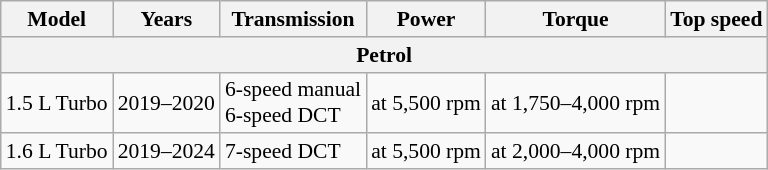<table class="wikitable sortable collapsible" style="text-align:left; font-size:90%;">
<tr>
<th>Model</th>
<th>Years</th>
<th>Transmission</th>
<th>Power</th>
<th>Torque</th>
<th>Top speed</th>
</tr>
<tr>
<th colspan=6>Petrol</th>
</tr>
<tr>
<td>1.5 L Turbo</td>
<td>2019–2020</td>
<td>6-speed manual<br>6-speed DCT</td>
<td> at 5,500 rpm</td>
<td> at 1,750–4,000 rpm</td>
<td></td>
</tr>
<tr>
<td>1.6 L Turbo</td>
<td>2019–2024</td>
<td>7-speed DCT</td>
<td> at 5,500 rpm</td>
<td> at 2,000–4,000 rpm</td>
<td></td>
</tr>
</table>
